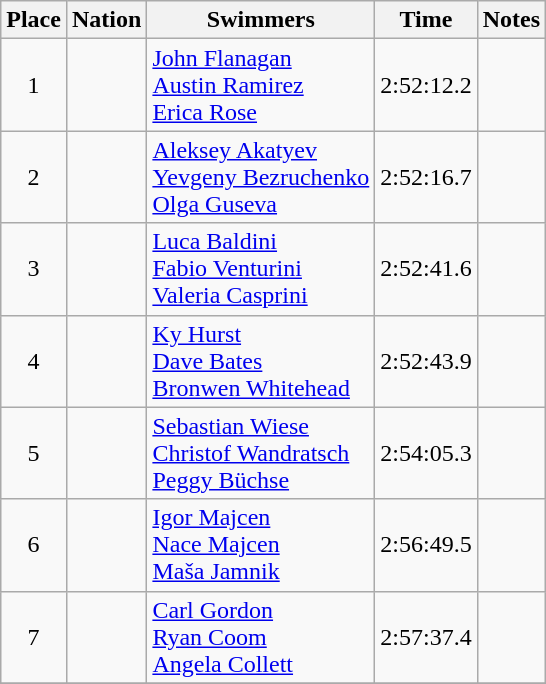<table class="wikitable sortable" style="text-align:center">
<tr>
<th>Place</th>
<th>Nation</th>
<th>Swimmers</th>
<th>Time</th>
<th>Notes</th>
</tr>
<tr>
<td>1</td>
<td align=left></td>
<td align=left><a href='#'>John Flanagan</a> <br> <a href='#'>Austin Ramirez</a> <br> <a href='#'>Erica Rose</a></td>
<td>2:52:12.2</td>
<td></td>
</tr>
<tr>
<td>2</td>
<td align=left></td>
<td align=left><a href='#'>Aleksey Akatyev</a><br><a href='#'>Yevgeny Bezruchenko</a><br><a href='#'>Olga Guseva</a></td>
<td>2:52:16.7</td>
<td></td>
</tr>
<tr>
<td>3</td>
<td align=left></td>
<td align=left><a href='#'>Luca Baldini</a><br><a href='#'>Fabio Venturini</a><br><a href='#'>Valeria Casprini</a></td>
<td>2:52:41.6</td>
<td></td>
</tr>
<tr>
<td>4</td>
<td align=left></td>
<td align=left><a href='#'>Ky Hurst</a><br><a href='#'>Dave Bates</a><br><a href='#'>Bronwen Whitehead</a></td>
<td>2:52:43.9</td>
<td></td>
</tr>
<tr>
<td>5</td>
<td align=left></td>
<td align=left><a href='#'>Sebastian Wiese</a><br><a href='#'>Christof Wandratsch</a><br><a href='#'>Peggy Büchse</a></td>
<td>2:54:05.3</td>
<td></td>
</tr>
<tr>
<td>6</td>
<td align=left></td>
<td align=left><a href='#'>Igor Majcen</a><br><a href='#'>Nace Majcen</a><br><a href='#'>Maša Jamnik</a></td>
<td>2:56:49.5</td>
<td></td>
</tr>
<tr>
<td>7</td>
<td align=left></td>
<td align=left><a href='#'>Carl Gordon</a><br><a href='#'>Ryan Coom</a><br><a href='#'>Angela Collett</a></td>
<td>2:57:37.4</td>
<td></td>
</tr>
<tr>
</tr>
</table>
